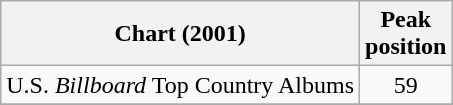<table class="wikitable">
<tr>
<th>Chart (2001)</th>
<th>Peak<br>position</th>
</tr>
<tr>
<td>U.S. <em>Billboard</em> Top Country Albums</td>
<td align="center">59</td>
</tr>
<tr>
</tr>
</table>
